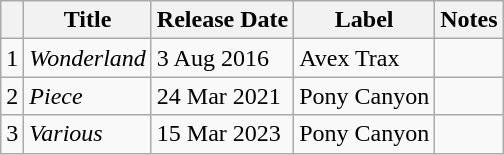<table class="wikitable plainrowheaders">
<tr>
<th scope="col"></th>
<th scope="col">Title</th>
<th scope="col">Release Date</th>
<th scope="col">Label</th>
<th scope="col">Notes</th>
</tr>
<tr>
<td>1</td>
<td><em>Wonderland</em></td>
<td>3 Aug 2016</td>
<td>Avex Trax</td>
<td></td>
</tr>
<tr>
<td>2</td>
<td><em>Piece</em></td>
<td>24 Mar 2021</td>
<td>Pony Canyon</td>
<td></td>
</tr>
<tr>
<td>3</td>
<td><em>Various</em></td>
<td>15 Mar 2023</td>
<td>Pony Canyon</td>
<td></td>
</tr>
</table>
